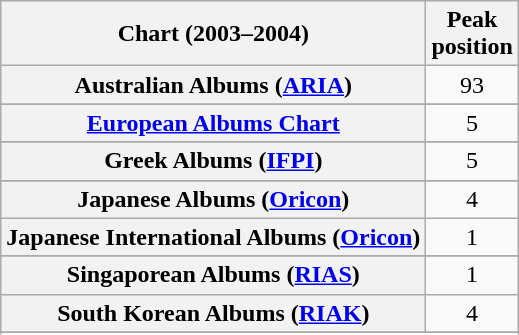<table class="wikitable sortable plainrowheaders" style="text-align:center">
<tr>
<th scope="col">Chart (2003–2004)</th>
<th scope="col">Peak<br>position</th>
</tr>
<tr>
<th scope="row">Australian Albums (<a href='#'>ARIA</a>)</th>
<td>93</td>
</tr>
<tr>
</tr>
<tr>
</tr>
<tr>
</tr>
<tr>
</tr>
<tr>
<th scope="row"><a href='#'>European Albums Chart</a></th>
<td>5</td>
</tr>
<tr>
</tr>
<tr>
</tr>
<tr>
<th scope="row">Greek Albums (<a href='#'>IFPI</a>)</th>
<td>5</td>
</tr>
<tr>
</tr>
<tr>
</tr>
<tr>
<th scope="row">Japanese Albums (<a href='#'>Oricon</a>)</th>
<td>4</td>
</tr>
<tr>
<th scope="row">Japanese International Albums (<a href='#'>Oricon</a>)</th>
<td>1</td>
</tr>
<tr>
</tr>
<tr>
</tr>
<tr>
<th scope="row">Singaporean Albums (<a href='#'>RIAS</a>)</th>
<td style="text-align:center;">1</td>
</tr>
<tr>
<th scope="row">South Korean Albums (<a href='#'>RIAK</a>)</th>
<td align="center">4</td>
</tr>
<tr>
</tr>
<tr>
</tr>
<tr>
</tr>
</table>
